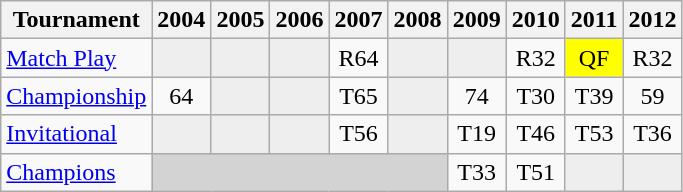<table class="wikitable" style="text-align:center;">
<tr>
<th>Tournament</th>
<th>2004</th>
<th>2005</th>
<th>2006</th>
<th>2007</th>
<th>2008</th>
<th>2009</th>
<th>2010</th>
<th>2011</th>
<th>2012</th>
</tr>
<tr>
<td align="left"><a href='#'>Match Play</a></td>
<td style="background:#eeeeee;"></td>
<td style="background:#eeeeee;"></td>
<td style="background:#eeeeee;"></td>
<td>R64</td>
<td style="background:#eeeeee;"></td>
<td style="background:#eeeeee;"></td>
<td>R32</td>
<td style="background:yellow;">QF</td>
<td>R32</td>
</tr>
<tr>
<td align="left"><a href='#'>Championship</a></td>
<td>64</td>
<td style="background:#eeeeee;"></td>
<td style="background:#eeeeee;"></td>
<td>T65</td>
<td style="background:#eeeeee;"></td>
<td>74</td>
<td>T30</td>
<td>T39</td>
<td>59</td>
</tr>
<tr>
<td align="left"><a href='#'>Invitational</a></td>
<td style="background:#eeeeee;"></td>
<td style="background:#eeeeee;"></td>
<td style="background:#eeeeee;"></td>
<td>T56</td>
<td style="background:#eeeeee;"></td>
<td>T19</td>
<td>T46</td>
<td>T53</td>
<td>T36</td>
</tr>
<tr>
<td align="left"><a href='#'>Champions</a></td>
<td colspan=5 style="background:#D3D3D3;"></td>
<td>T33</td>
<td>T51</td>
<td style="background:#eeeeee;"></td>
<td style="background:#eeeeee;"></td>
</tr>
</table>
